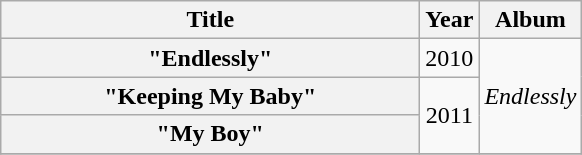<table class="wikitable plainrowheaders" style="text-align:center;">
<tr>
<th scope="col" style="width:17em;">Title</th>
<th scope="col" style="width:1em;">Year</th>
<th scope="col">Album</th>
</tr>
<tr>
<th scope="row">"Endlessly"</th>
<td>2010</td>
<td rowspan="3"><em>Endlessly</em></td>
</tr>
<tr>
<th scope="row">"Keeping My Baby"</th>
<td rowspan="2">2011</td>
</tr>
<tr>
<th scope="row">"My Boy"</th>
</tr>
<tr>
</tr>
</table>
